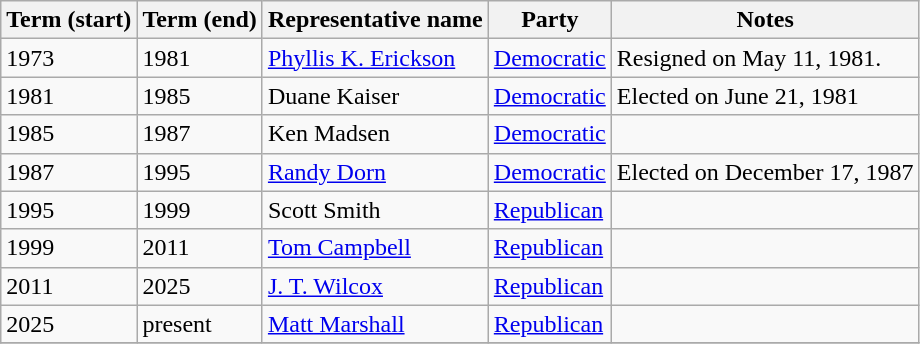<table class="wikitable sortable">
<tr>
<th>Term (start)</th>
<th>Term (end)</th>
<th>Representative name</th>
<th>Party</th>
<th>Notes</th>
</tr>
<tr>
<td>1973</td>
<td>1981</td>
<td><a href='#'>Phyllis K. Erickson</a></td>
<td><a href='#'>Democratic</a></td>
<td>Resigned on May 11, 1981. </td>
</tr>
<tr>
<td>1981</td>
<td>1985</td>
<td>Duane Kaiser</td>
<td><a href='#'>Democratic</a></td>
<td>Elected on June 21, 1981</td>
</tr>
<tr>
<td>1985</td>
<td>1987</td>
<td>Ken Madsen</td>
<td><a href='#'>Democratic</a></td>
<td></td>
</tr>
<tr>
<td>1987</td>
<td>1995</td>
<td><a href='#'>Randy Dorn</a></td>
<td><a href='#'>Democratic</a></td>
<td>Elected on December 17, 1987</td>
</tr>
<tr>
<td>1995</td>
<td>1999</td>
<td>Scott Smith</td>
<td><a href='#'>Republican</a></td>
<td></td>
</tr>
<tr>
<td>1999</td>
<td>2011</td>
<td><a href='#'>Tom Campbell</a></td>
<td><a href='#'>Republican</a></td>
<td></td>
</tr>
<tr>
<td>2011</td>
<td>2025</td>
<td><a href='#'>J. T. Wilcox</a></td>
<td><a href='#'>Republican</a></td>
<td></td>
</tr>
<tr>
<td>2025</td>
<td>present</td>
<td><a href='#'>Matt Marshall</a></td>
<td><a href='#'>Republican</a></td>
<td></td>
</tr>
<tr>
</tr>
</table>
